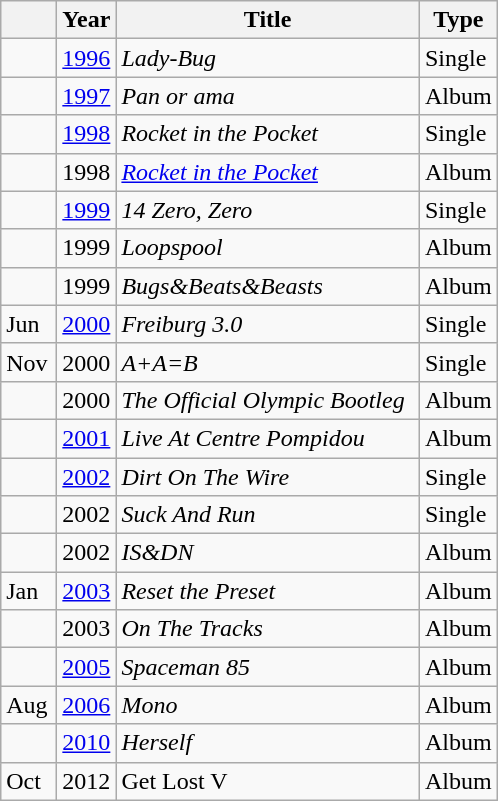<table class="wikitable">
<tr>
<th width="30"></th>
<th width="30"><strong>Year</strong></th>
<th width="195"><strong>Title</strong></th>
<th width="30"><strong>Type</strong></th>
</tr>
<tr>
<td></td>
<td><a href='#'>1996</a></td>
<td><em>Lady-Bug</em></td>
<td>Single</td>
</tr>
<tr>
<td></td>
<td><a href='#'>1997</a></td>
<td><em>Pan or ama</em></td>
<td>Album</td>
</tr>
<tr>
<td></td>
<td><a href='#'>1998</a></td>
<td><em>Rocket in the Pocket</em></td>
<td>Single</td>
</tr>
<tr>
<td></td>
<td>1998</td>
<td><em><a href='#'>Rocket in the Pocket</a></em></td>
<td>Album</td>
</tr>
<tr>
<td></td>
<td><a href='#'>1999</a></td>
<td><em>14 Zero, Zero</em></td>
<td>Single</td>
</tr>
<tr>
<td></td>
<td>1999</td>
<td><em>Loopspool</em> </td>
<td>Album</td>
</tr>
<tr>
<td></td>
<td>1999</td>
<td><em>Bugs&Beats&Beasts</em> </td>
<td>Album</td>
</tr>
<tr>
<td>Jun</td>
<td><a href='#'>2000</a></td>
<td><em>Freiburg 3.0</em> </td>
<td>Single</td>
</tr>
<tr>
<td>Nov</td>
<td>2000</td>
<td><em>A+A=B</em></td>
<td>Single</td>
</tr>
<tr>
<td></td>
<td>2000</td>
<td><em>The Official Olympic Bootleg</em> </td>
<td>Album</td>
</tr>
<tr>
<td></td>
<td><a href='#'>2001</a></td>
<td><em>Live At Centre Pompidou</em></td>
<td>Album</td>
</tr>
<tr>
<td></td>
<td><a href='#'>2002</a></td>
<td><em>Dirt On The Wire</em></td>
<td>Single</td>
</tr>
<tr>
<td></td>
<td>2002</td>
<td><em>Suck And Run</em></td>
<td>Single</td>
</tr>
<tr>
<td></td>
<td>2002</td>
<td><em>IS&DN</em> </td>
<td>Album</td>
</tr>
<tr>
<td>Jan</td>
<td><a href='#'>2003</a></td>
<td><em>Reset the Preset</em></td>
<td>Album</td>
</tr>
<tr>
<td></td>
<td>2003</td>
<td><em>On The Tracks</em> </td>
<td>Album</td>
</tr>
<tr>
<td></td>
<td><a href='#'>2005</a></td>
<td><em>Spaceman 85</em> </td>
<td>Album</td>
</tr>
<tr>
<td>Aug</td>
<td><a href='#'>2006</a></td>
<td><em>Mono</em></td>
<td>Album</td>
</tr>
<tr>
<td></td>
<td><a href='#'>2010</a></td>
<td><em>Herself</em></td>
<td>Album</td>
</tr>
<tr>
<td>Oct</td>
<td>2012</td>
<td>Get Lost V</td>
<td>Album</td>
</tr>
</table>
